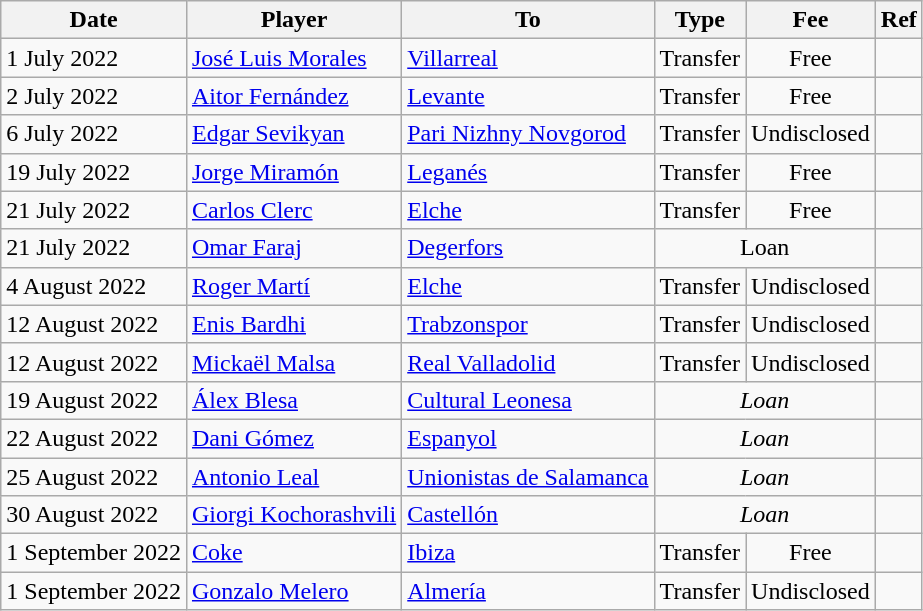<table class="wikitable">
<tr>
<th>Date</th>
<th>Player</th>
<th>To</th>
<th>Type</th>
<th>Fee</th>
<th>Ref</th>
</tr>
<tr>
<td>1 July 2022</td>
<td> <a href='#'>José Luis Morales</a></td>
<td><a href='#'>Villarreal</a></td>
<td align=center>Transfer</td>
<td align=center>Free</td>
<td align=center></td>
</tr>
<tr>
<td>2 July 2022</td>
<td> <a href='#'>Aitor Fernández</a></td>
<td><a href='#'>Levante</a></td>
<td align=center>Transfer</td>
<td align=center>Free</td>
<td align=center></td>
</tr>
<tr>
<td>6 July 2022</td>
<td> <a href='#'>Edgar Sevikyan</a></td>
<td> <a href='#'>Pari Nizhny Novgorod</a></td>
<td align=center>Transfer</td>
<td align=center>Undisclosed</td>
<td align=center></td>
</tr>
<tr>
<td>19 July 2022</td>
<td> <a href='#'>Jorge Miramón</a></td>
<td><a href='#'>Leganés</a></td>
<td align=center>Transfer</td>
<td align=center>Free</td>
<td align=center></td>
</tr>
<tr>
<td>21 July 2022</td>
<td> <a href='#'>Carlos Clerc</a></td>
<td><a href='#'>Elche</a></td>
<td align=center>Transfer</td>
<td align=center>Free</td>
<td align=center></td>
</tr>
<tr>
<td>21 July 2022</td>
<td> <a href='#'>Omar Faraj</a></td>
<td> <a href='#'>Degerfors</a></td>
<td colspan="2" align=center>Loan</td>
<td align=center></td>
</tr>
<tr>
<td>4 August 2022</td>
<td> <a href='#'>Roger Martí</a></td>
<td><a href='#'>Elche</a></td>
<td align=center>Transfer</td>
<td align=center>Undisclosed</td>
<td align=center></td>
</tr>
<tr>
<td>12 August 2022</td>
<td> <a href='#'>Enis Bardhi</a></td>
<td> <a href='#'>Trabzonspor</a></td>
<td align=center>Transfer</td>
<td align=center>Undisclosed</td>
<td align=center></td>
</tr>
<tr>
<td>12 August 2022</td>
<td> <a href='#'>Mickaël Malsa</a></td>
<td><a href='#'>Real Valladolid</a></td>
<td align=center>Transfer</td>
<td align=center>Undisclosed</td>
<td align=center></td>
</tr>
<tr>
<td>19 August 2022</td>
<td> <a href='#'>Álex Blesa</a></td>
<td><a href='#'>Cultural Leonesa</a></td>
<td colspan="2" align=center><em>Loan</em></td>
<td align=center></td>
</tr>
<tr>
<td>22 August 2022</td>
<td> <a href='#'>Dani Gómez</a></td>
<td><a href='#'>Espanyol</a></td>
<td colspan=2 align=center><em>Loan</em></td>
<td align=center></td>
</tr>
<tr>
<td>25 August 2022</td>
<td> <a href='#'>Antonio Leal</a></td>
<td><a href='#'>Unionistas de Salamanca</a></td>
<td colspan="2" align=center><em>Loan</em></td>
<td align=center></td>
</tr>
<tr>
<td>30 August 2022</td>
<td> <a href='#'>Giorgi Kochorashvili</a></td>
<td><a href='#'>Castellón</a></td>
<td colspan="2" align=center><em>Loan</em></td>
<td align=center></td>
</tr>
<tr>
<td>1 September 2022</td>
<td> <a href='#'>Coke</a></td>
<td><a href='#'>Ibiza</a></td>
<td align=center>Transfer</td>
<td align=center>Free</td>
<td align=center></td>
</tr>
<tr>
<td>1 September 2022</td>
<td> <a href='#'>Gonzalo Melero</a></td>
<td><a href='#'>Almería</a></td>
<td align=center>Transfer</td>
<td align=center>Undisclosed</td>
<td align=center></td>
</tr>
</table>
